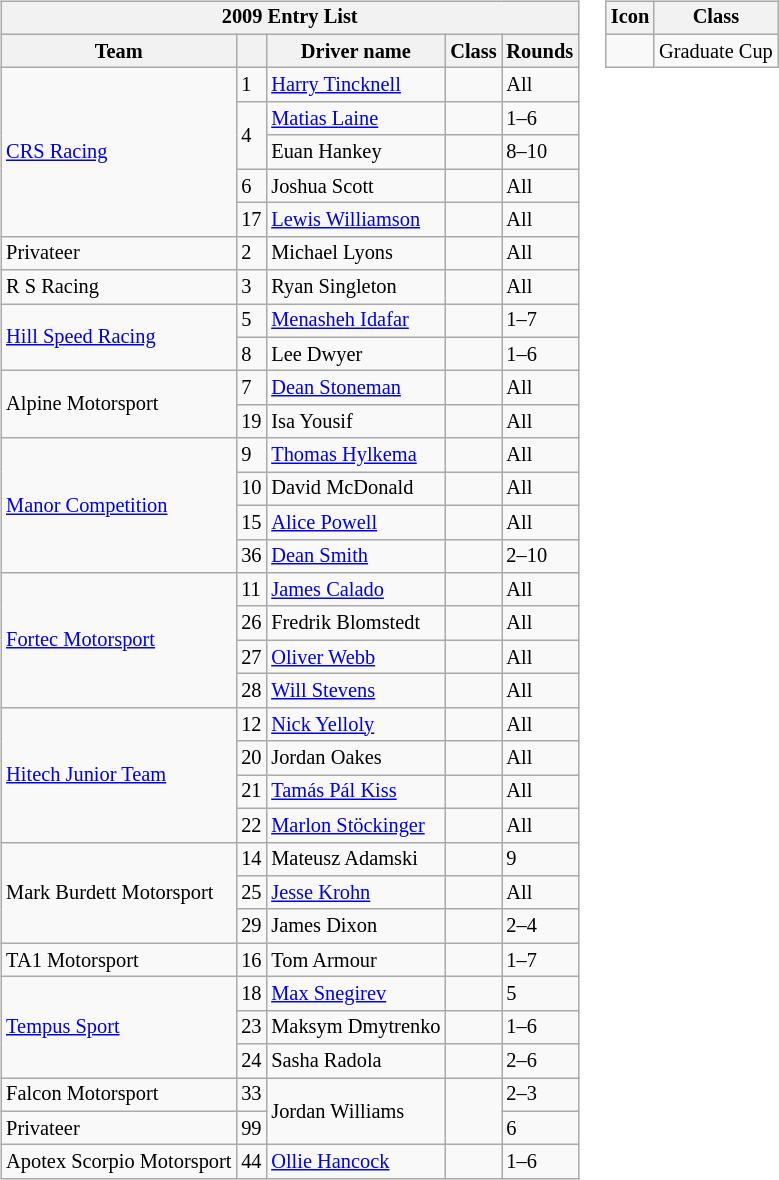<table>
<tr>
<td><br><table class="wikitable" style="font-size: 85%;">
<tr>
<th colspan=5>2009 Entry List</th>
</tr>
<tr>
<th>Team</th>
<th></th>
<th>Driver name</th>
<th>Class</th>
<th>Rounds</th>
</tr>
<tr>
<td rowspan=5><a href='#'>CRS Racing</a></td>
<td>1</td>
<td> <a href='#'>Harry Tincknell</a></td>
<td align=center></td>
<td>All</td>
</tr>
<tr>
<td rowspan=2>4</td>
<td> <a href='#'>Matias Laine</a></td>
<td align=center></td>
<td>1–6</td>
</tr>
<tr>
<td> Euan Hankey</td>
<td></td>
<td>8–10</td>
</tr>
<tr>
<td>6</td>
<td> Joshua Scott</td>
<td></td>
<td>All</td>
</tr>
<tr>
<td>17</td>
<td> <a href='#'>Lewis Williamson</a></td>
<td></td>
<td>All</td>
</tr>
<tr>
<td>Privateer</td>
<td>2</td>
<td> Michael Lyons</td>
<td align="center"></td>
<td>All</td>
</tr>
<tr>
<td>R S Racing</td>
<td>3</td>
<td> Ryan Singleton</td>
<td align="center"></td>
<td>All</td>
</tr>
<tr>
<td rowspan="2"><a href='#'>Hill Speed Racing</a></td>
<td>5</td>
<td> <a href='#'>Menasheh Idafar</a></td>
<td align="center"></td>
<td>1–7</td>
</tr>
<tr>
<td>8</td>
<td> Lee Dwyer</td>
<td align="center"></td>
<td>1–6</td>
</tr>
<tr>
<td rowspan=2>Alpine Motorsport</td>
<td>7</td>
<td> <a href='#'>Dean Stoneman</a></td>
<td></td>
<td>All</td>
</tr>
<tr>
<td>19</td>
<td> Isa Yousif</td>
<td align=center></td>
<td>All</td>
</tr>
<tr>
<td rowspan=4><a href='#'>Manor Competition</a></td>
<td>9</td>
<td> <a href='#'>Thomas Hylkema</a></td>
<td></td>
<td>All</td>
</tr>
<tr>
<td>10</td>
<td> David McDonald</td>
<td></td>
<td>All</td>
</tr>
<tr>
<td>15</td>
<td> <a href='#'>Alice Powell</a></td>
<td align=center></td>
<td>All</td>
</tr>
<tr>
<td>36</td>
<td> <a href='#'>Dean Smith</a></td>
<td></td>
<td>2–10</td>
</tr>
<tr>
<td rowspan=4><a href='#'>Fortec Motorsport</a></td>
<td>11</td>
<td> <a href='#'>James Calado</a></td>
<td></td>
<td>All</td>
</tr>
<tr>
<td>26</td>
<td> Fredrik Blomstedt</td>
<td></td>
<td>All</td>
</tr>
<tr>
<td>27</td>
<td> <a href='#'>Oliver Webb</a></td>
<td></td>
<td>All</td>
</tr>
<tr>
<td>28</td>
<td> <a href='#'>Will Stevens</a></td>
<td align=center></td>
<td>All</td>
</tr>
<tr>
<td rowspan=4><a href='#'>Hitech Junior Team</a></td>
<td>12</td>
<td> <a href='#'>Nick Yelloly</a></td>
<td align=center></td>
<td>All</td>
</tr>
<tr>
<td>20</td>
<td> Jordan Oakes</td>
<td></td>
<td>All</td>
</tr>
<tr>
<td>21</td>
<td> <a href='#'>Tamás Pál Kiss</a></td>
<td align=center></td>
<td>All</td>
</tr>
<tr>
<td>22</td>
<td> <a href='#'>Marlon Stöckinger</a></td>
<td align=center></td>
<td>All</td>
</tr>
<tr>
<td rowspan=3>Mark Burdett Motorsport</td>
<td>14</td>
<td> Mateusz Adamski</td>
<td></td>
<td>9</td>
</tr>
<tr>
<td>25</td>
<td> <a href='#'>Jesse Krohn</a></td>
<td></td>
<td>All</td>
</tr>
<tr>
<td>29</td>
<td> James Dixon</td>
<td></td>
<td>2–4</td>
</tr>
<tr>
<td>TA1 Motorsport</td>
<td>16</td>
<td> Tom Armour</td>
<td></td>
<td>1–7</td>
</tr>
<tr>
<td rowspan=3><a href='#'>Tempus Sport</a></td>
<td>18</td>
<td> <a href='#'>Max Snegirev</a></td>
<td></td>
<td>5</td>
</tr>
<tr>
<td>23</td>
<td> Maksym Dmytrenko</td>
<td></td>
<td>1–6</td>
</tr>
<tr>
<td>24</td>
<td> Sasha Radola</td>
<td></td>
<td>2–6</td>
</tr>
<tr>
<td>Falcon Motorsport</td>
<td>33</td>
<td rowspan=2> Jordan Williams</td>
<td rowspan=2 align="center"></td>
<td>2–3</td>
</tr>
<tr>
<td>Privateer</td>
<td>99</td>
<td>6</td>
</tr>
<tr>
<td>Apotex Scorpio Motorsport</td>
<td>44</td>
<td> <a href='#'>Ollie Hancock</a></td>
<td></td>
<td>1–6</td>
</tr>
</table>
</td>
<td valign="top"><br><table class="wikitable" style="font-size: 85%;">
<tr>
<th>Icon</th>
<th>Class</th>
</tr>
<tr>
<td align=center></td>
<td>Graduate Cup</td>
</tr>
</table>
</td>
</tr>
</table>
